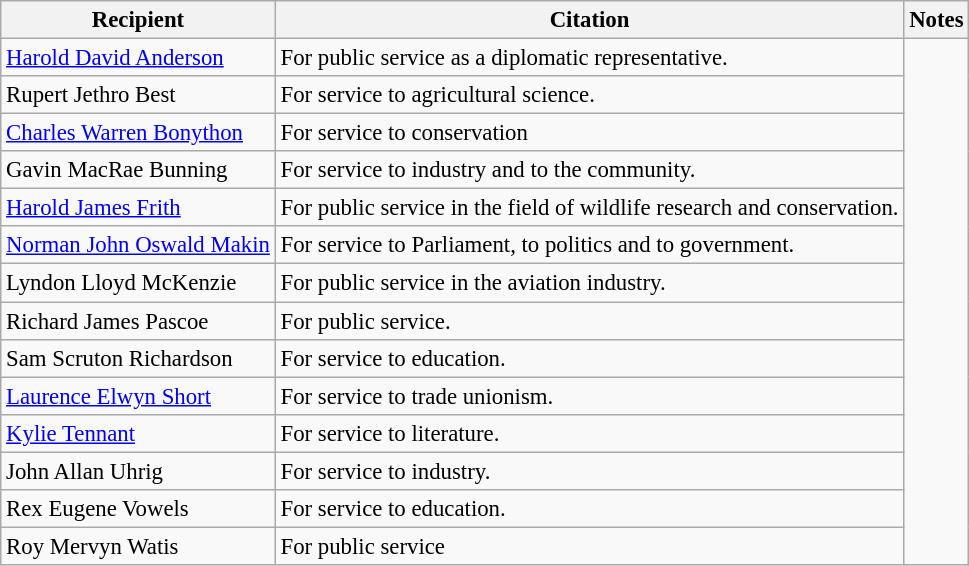<table class="wikitable" style="font-size:95%;">
<tr>
<th>Recipient</th>
<th>Citation</th>
<th>Notes</th>
</tr>
<tr>
<td><a href='#'>Harold David Anderson</a></td>
<td>For public service as a diplomatic representative.</td>
<td rowspan=14></td>
</tr>
<tr>
<td> Rupert Jethro Best</td>
<td>For service to agricultural science.</td>
</tr>
<tr>
<td><a href='#'>Charles Warren Bonython</a></td>
<td>For service to conservation</td>
</tr>
<tr>
<td>Gavin MacRae Bunning</td>
<td>For service to industry and to the community.</td>
</tr>
<tr>
<td> <a href='#'>Harold James Frith</a></td>
<td>For public service in the field of wildlife research and conservation.</td>
</tr>
<tr>
<td> <a href='#'>Norman John Oswald Makin</a></td>
<td>For service to Parliament, to politics and to government.</td>
</tr>
<tr>
<td>Lyndon Lloyd McKenzie</td>
<td>For public service in the aviation industry.</td>
</tr>
<tr>
<td>Richard James Pascoe</td>
<td>For public service.</td>
</tr>
<tr>
<td> Sam Scruton Richardson </td>
<td>For service to education.</td>
</tr>
<tr>
<td><a href='#'>Laurence Elwyn Short</a> </td>
<td>For service to trade unionism.</td>
</tr>
<tr>
<td><a href='#'>Kylie Tennant</a></td>
<td>For service to literature.</td>
</tr>
<tr>
<td>John Allan Uhrig</td>
<td>For service to industry.</td>
</tr>
<tr>
<td> Rex Eugene Vowels</td>
<td>For service to education.</td>
</tr>
<tr>
<td>Roy Mervyn Watis </td>
<td>For public service</td>
</tr>
</table>
